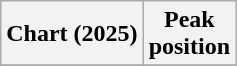<table class="wikitable plainrowheaders" style="text-align:center">
<tr>
<th scope="col">Chart (2025)</th>
<th scope="col">Peak<br>position</th>
</tr>
<tr>
</tr>
</table>
